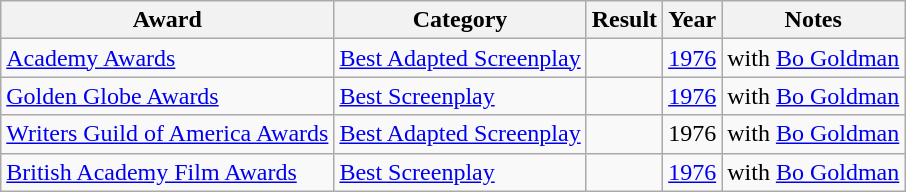<table class="wikitable">
<tr>
<th>Award</th>
<th>Category</th>
<th>Result</th>
<th>Year</th>
<th>Notes</th>
</tr>
<tr>
<td rowspan=1><a href='#'>Academy Awards</a></td>
<td><a href='#'>Best Adapted Screenplay</a></td>
<td></td>
<td><a href='#'>1976</a></td>
<td>with <a href='#'>Bo Goldman</a></td>
</tr>
<tr>
<td rowspan=1><a href='#'>Golden Globe Awards</a></td>
<td><a href='#'>Best Screenplay</a></td>
<td></td>
<td><a href='#'>1976</a></td>
<td>with <a href='#'>Bo Goldman</a></td>
</tr>
<tr>
<td rowspan=1><a href='#'>Writers Guild of America Awards</a></td>
<td><a href='#'>Best Adapted Screenplay</a></td>
<td></td>
<td>1976</td>
<td>with <a href='#'>Bo Goldman</a></td>
</tr>
<tr>
<td rowspan=1><a href='#'>British Academy Film Awards</a></td>
<td><a href='#'>Best Screenplay</a></td>
<td></td>
<td><a href='#'>1976</a></td>
<td>with <a href='#'>Bo Goldman</a></td>
</tr>
</table>
